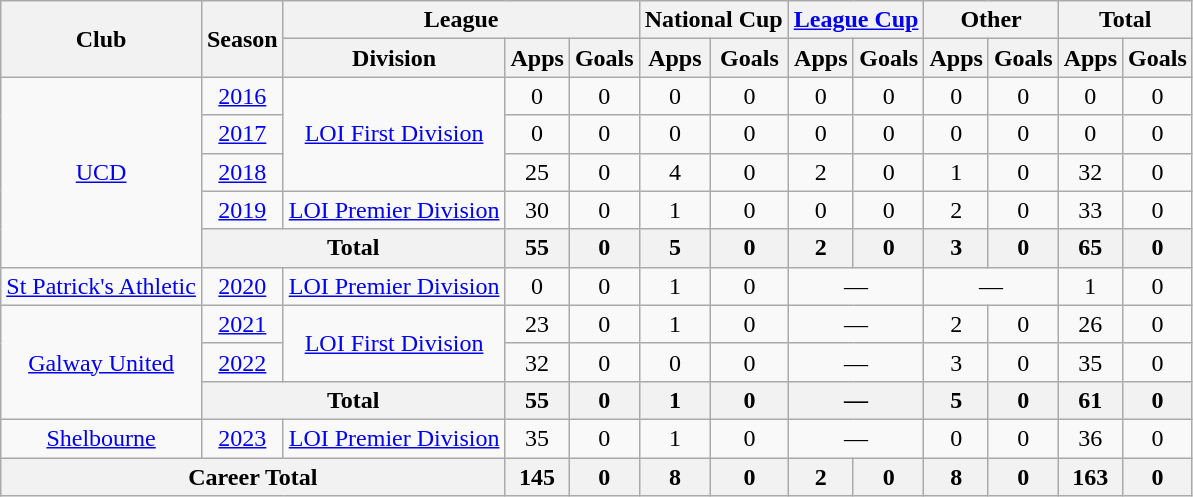<table class="wikitable" style="text-align:center">
<tr>
<th rowspan="2">Club</th>
<th rowspan="2">Season</th>
<th colspan="3">League</th>
<th colspan="2">National Cup</th>
<th colspan="2"><a href='#'>League Cup</a></th>
<th colspan="2">Other</th>
<th colspan="2">Total</th>
</tr>
<tr>
<th>Division</th>
<th>Apps</th>
<th>Goals</th>
<th>Apps</th>
<th>Goals</th>
<th>Apps</th>
<th>Goals</th>
<th>Apps</th>
<th>Goals</th>
<th>Apps</th>
<th>Goals</th>
</tr>
<tr>
<td rowspan="5"><a href='#'>UCD</a></td>
<td><a href='#'>2016</a></td>
<td rowspan="3"><a href='#'>LOI First Division</a></td>
<td>0</td>
<td>0</td>
<td>0</td>
<td>0</td>
<td>0</td>
<td>0</td>
<td>0</td>
<td>0</td>
<td>0</td>
<td>0</td>
</tr>
<tr>
<td><a href='#'>2017</a></td>
<td>0</td>
<td>0</td>
<td>0</td>
<td>0</td>
<td>0</td>
<td>0</td>
<td>0</td>
<td>0</td>
<td>0</td>
<td>0</td>
</tr>
<tr>
<td><a href='#'>2018</a></td>
<td>25</td>
<td>0</td>
<td>4</td>
<td>0</td>
<td>2</td>
<td>0</td>
<td>1</td>
<td>0</td>
<td>32</td>
<td>0</td>
</tr>
<tr>
<td><a href='#'>2019</a></td>
<td><a href='#'>LOI Premier Division</a></td>
<td>30</td>
<td>0</td>
<td>1</td>
<td>0</td>
<td>0</td>
<td>0</td>
<td>2</td>
<td>0</td>
<td>33</td>
<td>0</td>
</tr>
<tr>
<th colspan="2">Total</th>
<th>55</th>
<th>0</th>
<th>5</th>
<th>0</th>
<th>2</th>
<th>0</th>
<th>3</th>
<th>0</th>
<th>65</th>
<th>0</th>
</tr>
<tr>
<td><a href='#'>St Patrick's Athletic</a></td>
<td><a href='#'>2020</a></td>
<td><a href='#'>LOI Premier Division</a></td>
<td>0</td>
<td>0</td>
<td>1</td>
<td>0</td>
<td colspan="2">—</td>
<td colspan="2">—</td>
<td>1</td>
<td>0</td>
</tr>
<tr>
<td rowspan="3"><a href='#'>Galway United</a></td>
<td><a href='#'>2021</a></td>
<td rowspan="2"><a href='#'>LOI First Division</a></td>
<td>23</td>
<td>0</td>
<td>1</td>
<td>0</td>
<td colspan="2">—</td>
<td>2</td>
<td>0</td>
<td>26</td>
<td>0</td>
</tr>
<tr>
<td><a href='#'>2022</a></td>
<td>32</td>
<td>0</td>
<td>0</td>
<td>0</td>
<td colspan="2">—</td>
<td>3</td>
<td>0</td>
<td>35</td>
<td>0</td>
</tr>
<tr>
<th colspan="2">Total</th>
<th>55</th>
<th>0</th>
<th>1</th>
<th>0</th>
<th colspan="2">—</th>
<th>5</th>
<th>0</th>
<th>61</th>
<th>0</th>
</tr>
<tr>
<td><a href='#'>Shelbourne</a></td>
<td><a href='#'>2023</a></td>
<td><a href='#'>LOI Premier Division</a></td>
<td>35</td>
<td>0</td>
<td>1</td>
<td>0</td>
<td colspan="2">—</td>
<td>0</td>
<td>0</td>
<td>36</td>
<td>0</td>
</tr>
<tr>
<th colspan="3">Career Total</th>
<th>145</th>
<th>0</th>
<th>8</th>
<th>0</th>
<th>2</th>
<th>0</th>
<th>8</th>
<th>0</th>
<th>163</th>
<th>0</th>
</tr>
</table>
